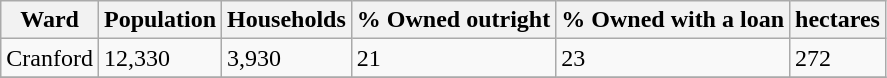<table class="wikitable">
<tr>
<th>Ward</th>
<th>Population</th>
<th>Households</th>
<th>% Owned outright</th>
<th>% Owned with a loan</th>
<th>hectares</th>
</tr>
<tr>
<td>Cranford</td>
<td>12,330</td>
<td>3,930</td>
<td>21</td>
<td>23</td>
<td>272</td>
</tr>
<tr>
</tr>
</table>
